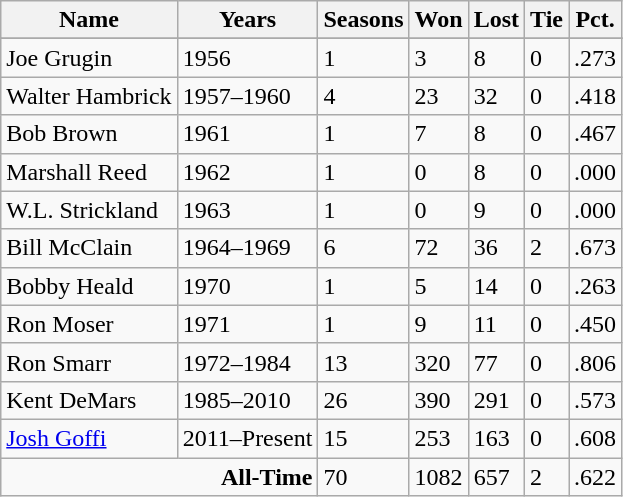<table class="wikitable sortable">
<tr>
<th>Name</th>
<th>Years</th>
<th>Seasons</th>
<th>Won</th>
<th>Lost</th>
<th>Tie</th>
<th>Pct.</th>
</tr>
<tr>
</tr>
<tr>
<td>Joe Grugin</td>
<td>1956</td>
<td>1</td>
<td>3</td>
<td>8</td>
<td>0</td>
<td>.273</td>
</tr>
<tr>
<td>Walter Hambrick</td>
<td>1957–1960</td>
<td>4</td>
<td>23</td>
<td>32</td>
<td>0</td>
<td>.418</td>
</tr>
<tr>
<td>Bob Brown</td>
<td>1961</td>
<td>1</td>
<td>7</td>
<td>8</td>
<td>0</td>
<td>.467</td>
</tr>
<tr>
<td>Marshall Reed</td>
<td>1962</td>
<td>1</td>
<td>0</td>
<td>8</td>
<td>0</td>
<td>.000</td>
</tr>
<tr>
<td>W.L. Strickland</td>
<td>1963</td>
<td>1</td>
<td>0</td>
<td>9</td>
<td>0</td>
<td>.000</td>
</tr>
<tr>
<td>Bill McClain</td>
<td>1964–1969</td>
<td>6</td>
<td>72</td>
<td>36</td>
<td>2</td>
<td>.673</td>
</tr>
<tr>
<td>Bobby Heald</td>
<td>1970</td>
<td>1</td>
<td>5</td>
<td>14</td>
<td>0</td>
<td>.263</td>
</tr>
<tr>
<td>Ron Moser</td>
<td>1971</td>
<td>1</td>
<td>9</td>
<td>11</td>
<td>0</td>
<td>.450</td>
</tr>
<tr>
<td>Ron Smarr</td>
<td>1972–1984</td>
<td>13</td>
<td>320</td>
<td>77</td>
<td>0</td>
<td>.806</td>
</tr>
<tr>
<td>Kent DeMars</td>
<td>1985–2010</td>
<td>26</td>
<td>390</td>
<td>291</td>
<td>0</td>
<td>.573</td>
</tr>
<tr>
<td><a href='#'>Josh Goffi</a></td>
<td>2011–Present</td>
<td>15</td>
<td>253</td>
<td>163</td>
<td>0</td>
<td>.608</td>
</tr>
<tr class="sortbottom">
<td colspan="2" align="right"><strong>All-Time</strong></td>
<td>70</td>
<td>1082</td>
<td>657</td>
<td>2</td>
<td>.622</td>
</tr>
</table>
